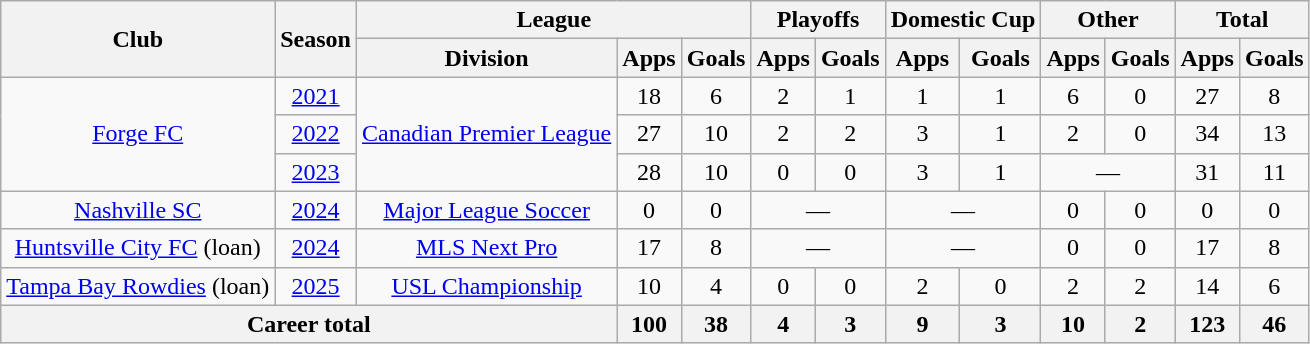<table class="wikitable" style="text-align:center">
<tr>
<th rowspan="2">Club</th>
<th rowspan="2">Season</th>
<th colspan="3">League</th>
<th colspan="2">Playoffs</th>
<th colspan="2">Domestic Cup</th>
<th colspan="2">Other</th>
<th colspan="2">Total</th>
</tr>
<tr>
<th>Division</th>
<th>Apps</th>
<th>Goals</th>
<th>Apps</th>
<th>Goals</th>
<th>Apps</th>
<th>Goals</th>
<th>Apps</th>
<th>Goals</th>
<th>Apps</th>
<th>Goals</th>
</tr>
<tr>
<td rowspan=3><a href='#'>Forge FC</a></td>
<td><a href='#'>2021</a></td>
<td rowspan=3><a href='#'>Canadian Premier League</a></td>
<td>18</td>
<td>6</td>
<td>2</td>
<td>1</td>
<td>1</td>
<td>1</td>
<td>6</td>
<td>0</td>
<td>27</td>
<td>8</td>
</tr>
<tr>
<td><a href='#'>2022</a></td>
<td>27</td>
<td>10</td>
<td>2</td>
<td>2</td>
<td>3</td>
<td>1</td>
<td>2</td>
<td>0</td>
<td>34</td>
<td>13</td>
</tr>
<tr>
<td><a href='#'>2023</a></td>
<td>28</td>
<td>10</td>
<td>0</td>
<td>0</td>
<td>3</td>
<td>1</td>
<td colspan=2>—</td>
<td>31</td>
<td>11</td>
</tr>
<tr>
<td><a href='#'>Nashville SC</a></td>
<td><a href='#'>2024</a></td>
<td><a href='#'>Major League Soccer</a></td>
<td>0</td>
<td>0</td>
<td colspan=2>—</td>
<td colspan=2>—</td>
<td>0</td>
<td>0</td>
<td>0</td>
<td>0</td>
</tr>
<tr>
<td><a href='#'>Huntsville City FC</a> (loan)</td>
<td><a href='#'>2024</a></td>
<td><a href='#'>MLS Next Pro</a></td>
<td>17</td>
<td>8</td>
<td colspan=2>—</td>
<td colspan=2>—</td>
<td>0</td>
<td>0</td>
<td>17</td>
<td>8</td>
</tr>
<tr>
<td><a href='#'>Tampa Bay Rowdies</a> (loan)</td>
<td><a href='#'>2025</a></td>
<td><a href='#'>USL Championship</a></td>
<td>10</td>
<td>4</td>
<td>0</td>
<td>0</td>
<td>2</td>
<td>0</td>
<td>2</td>
<td>2</td>
<td>14</td>
<td>6</td>
</tr>
<tr>
<th colspan="3">Career total</th>
<th>100</th>
<th>38</th>
<th>4</th>
<th>3</th>
<th>9</th>
<th>3</th>
<th>10</th>
<th>2</th>
<th>123</th>
<th>46</th>
</tr>
</table>
